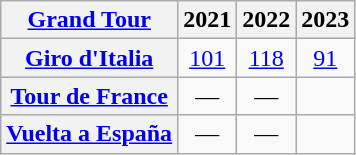<table class="wikitable plainrowheaders">
<tr>
<th scope="col"><a href='#'>Grand Tour</a></th>
<th scope="col">2021</th>
<th scope="col">2022</th>
<th scope="col">2023</th>
</tr>
<tr style="text-align:center;">
<th scope="row"> <a href='#'>Giro d'Italia</a></th>
<td><a href='#'>101</a></td>
<td><a href='#'>118</a></td>
<td><a href='#'>91</a></td>
</tr>
<tr style="text-align:center;">
<th scope="row"> <a href='#'>Tour de France</a></th>
<td>—</td>
<td>—</td>
<td></td>
</tr>
<tr style="text-align:center;">
<th scope="row"> <a href='#'>Vuelta a España</a></th>
<td>—</td>
<td>—</td>
<td></td>
</tr>
</table>
